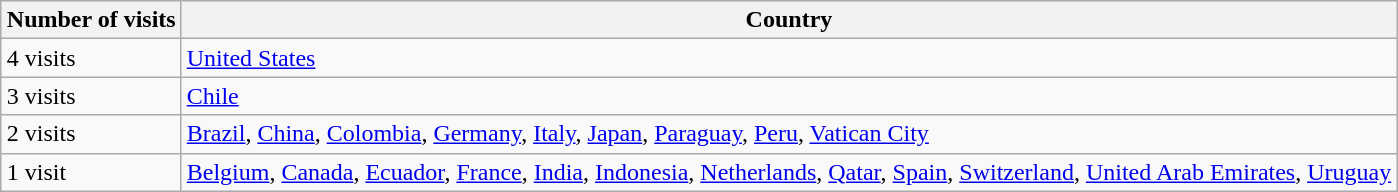<table class="wikitable" style="margin: 1em auto 1em auto">
<tr>
<th>Number of visits</th>
<th>Country</th>
</tr>
<tr>
<td>4 visits</td>
<td><a href='#'>United States</a></td>
</tr>
<tr>
<td>3 visits</td>
<td><a href='#'>Chile</a></td>
</tr>
<tr>
<td>2 visits</td>
<td><a href='#'>Brazil</a>, <a href='#'>China</a>, <a href='#'>Colombia</a>, <a href='#'>Germany</a>, <a href='#'>Italy</a>, <a href='#'>Japan</a>, <a href='#'>Paraguay</a>, <a href='#'>Peru</a>, <a href='#'>Vatican City</a></td>
</tr>
<tr>
<td>1 visit</td>
<td><a href='#'>Belgium</a>, <a href='#'>Canada</a>, <a href='#'>Ecuador</a>, <a href='#'>France</a>, <a href='#'>India</a>, <a href='#'>Indonesia</a>, <a href='#'>Netherlands</a>, <a href='#'>Qatar</a>, <a href='#'>Spain</a>, <a href='#'>Switzerland</a>, <a href='#'>United Arab Emirates</a>, <a href='#'>Uruguay</a></td>
</tr>
</table>
